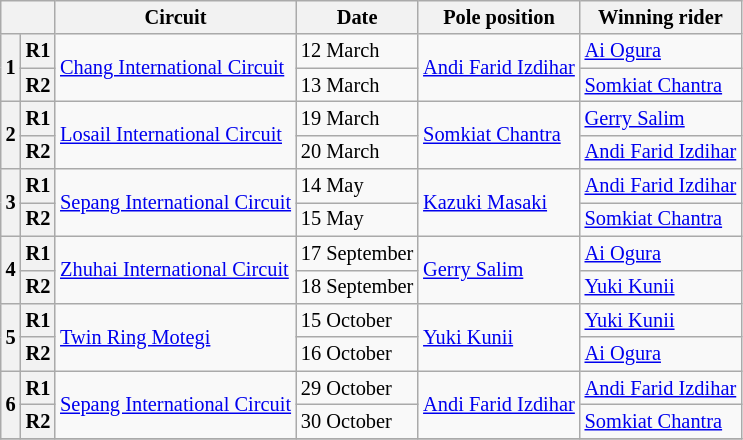<table class="wikitable" style="font-size:85%">
<tr>
<th colspan="2"></th>
<th>Circuit</th>
<th>Date</th>
<th>Pole position</th>
<th>Winning rider</th>
</tr>
<tr>
<th rowspan="2">1</th>
<th>R1</th>
<td rowspan="2"> <a href='#'>Chang International Circuit</a></td>
<td>12 March</td>
<td rowspan="2"> <a href='#'>Andi Farid Izdihar</a></td>
<td> <a href='#'>Ai Ogura</a></td>
</tr>
<tr>
<th>R2</th>
<td>13 March</td>
<td> <a href='#'>Somkiat Chantra</a></td>
</tr>
<tr>
<th rowspan="2">2</th>
<th>R1</th>
<td rowspan="2"> <a href='#'>Losail International Circuit</a></td>
<td>19 March</td>
<td rowspan="2"> <a href='#'>Somkiat Chantra</a></td>
<td> <a href='#'>Gerry Salim</a></td>
</tr>
<tr>
<th>R2</th>
<td>20 March</td>
<td> <a href='#'>Andi Farid Izdihar</a></td>
</tr>
<tr>
<th rowspan="2">3</th>
<th>R1</th>
<td rowspan="2"> <a href='#'>Sepang International Circuit</a></td>
<td>14 May</td>
<td rowspan="2"> <a href='#'>Kazuki Masaki</a></td>
<td> <a href='#'>Andi Farid Izdihar</a></td>
</tr>
<tr>
<th>R2</th>
<td>15 May</td>
<td> <a href='#'>Somkiat Chantra</a></td>
</tr>
<tr>
<th rowspan="2">4</th>
<th>R1</th>
<td rowspan="2"> <a href='#'>Zhuhai International Circuit</a></td>
<td>17 September</td>
<td rowspan="2"> <a href='#'>Gerry Salim</a></td>
<td> <a href='#'>Ai Ogura</a></td>
</tr>
<tr>
<th>R2</th>
<td>18 September</td>
<td> <a href='#'>Yuki Kunii</a></td>
</tr>
<tr>
<th rowspan="2">5</th>
<th>R1</th>
<td rowspan="2"> <a href='#'>Twin Ring Motegi</a></td>
<td>15 October</td>
<td rowspan="2"> <a href='#'>Yuki Kunii</a></td>
<td> <a href='#'>Yuki Kunii</a></td>
</tr>
<tr>
<th>R2</th>
<td>16 October</td>
<td> <a href='#'>Ai Ogura</a></td>
</tr>
<tr>
<th rowspan="2">6</th>
<th>R1</th>
<td rowspan="2"> <a href='#'>Sepang International Circuit</a></td>
<td>29 October</td>
<td rowspan="2"> <a href='#'>Andi Farid Izdihar</a></td>
<td> <a href='#'>Andi Farid Izdihar</a></td>
</tr>
<tr>
<th>R2</th>
<td>30 October</td>
<td> <a href='#'>Somkiat Chantra</a></td>
</tr>
<tr>
</tr>
</table>
